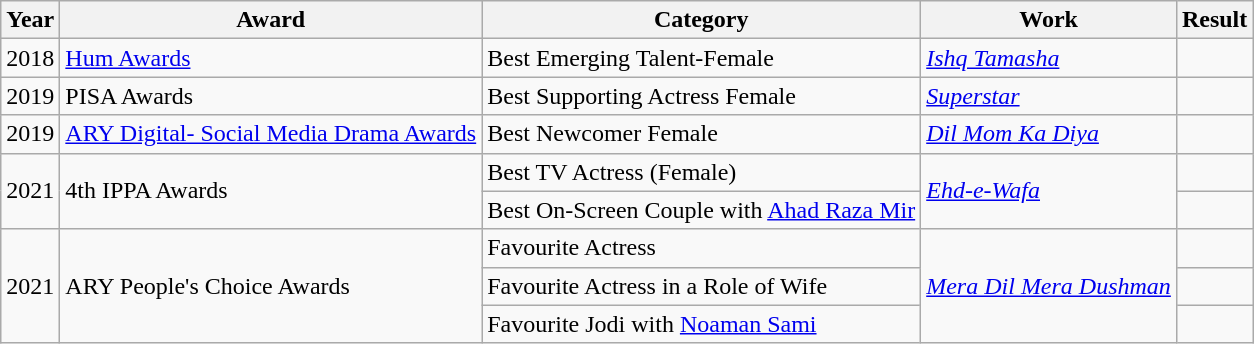<table class="wikitable sortable">
<tr>
<th>Year</th>
<th>Award</th>
<th>Category</th>
<th>Work</th>
<th>Result</th>
</tr>
<tr>
<td>2018</td>
<td><a href='#'>Hum Awards</a></td>
<td>Best Emerging Talent-Female</td>
<td><em><a href='#'>Ishq Tamasha</a></em></td>
<td></td>
</tr>
<tr>
<td>2019</td>
<td>PISA Awards</td>
<td>Best Supporting Actress Female</td>
<td><em><a href='#'>Superstar</a></em></td>
<td></td>
</tr>
<tr>
<td>2019</td>
<td><a href='#'>ARY Digital- Social Media Drama Awards</a></td>
<td>Best Newcomer Female</td>
<td><em><a href='#'>Dil Mom Ka Diya</a></em></td>
<td></td>
</tr>
<tr>
<td rowspan="2">2021</td>
<td rowspan="2">4th IPPA Awards</td>
<td>Best TV Actress (Female)</td>
<td rowspan="2"><em><a href='#'>Ehd-e-Wafa</a></em></td>
<td></td>
</tr>
<tr>
<td>Best On-Screen Couple with <a href='#'>Ahad Raza Mir</a></td>
<td></td>
</tr>
<tr>
<td rowspan="3">2021</td>
<td rowspan="3">ARY People's Choice Awards</td>
<td>Favourite Actress</td>
<td rowspan="3"><em><a href='#'>Mera Dil Mera Dushman</a></em></td>
<td></td>
</tr>
<tr>
<td>Favourite Actress in a Role of Wife</td>
<td></td>
</tr>
<tr>
<td>Favourite Jodi with <a href='#'>Noaman Sami</a></td>
<td></td>
</tr>
</table>
